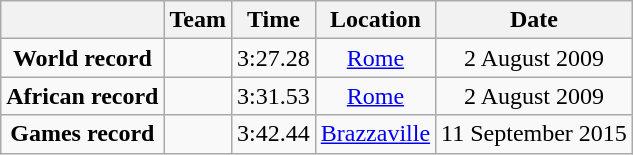<table class=wikitable style=text-align:center>
<tr>
<th></th>
<th>Team</th>
<th>Time</th>
<th>Location</th>
<th>Date</th>
</tr>
<tr>
<td><strong>World record</strong></td>
<td align=left></td>
<td align=left>3:27.28</td>
<td><a href='#'>Rome</a></td>
<td>2 August 2009</td>
</tr>
<tr>
<td><strong>African record</strong></td>
<td align=left></td>
<td align=left>3:31.53</td>
<td><a href='#'>Rome</a></td>
<td>2 August 2009</td>
</tr>
<tr>
<td><strong>Games record</strong></td>
<td align=left></td>
<td align=left>3:42.44</td>
<td><a href='#'>Brazzaville</a></td>
<td>11 September 2015</td>
</tr>
</table>
